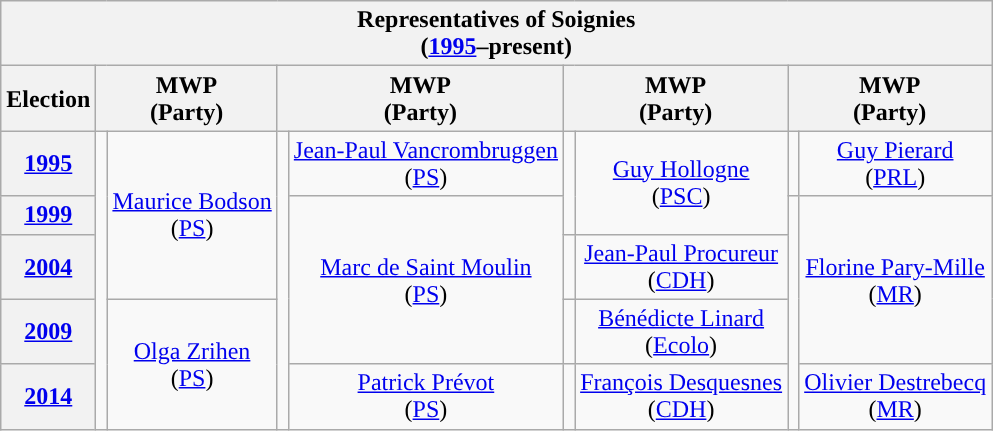<table class="wikitable" style="text-align:center">
<tr>
<th colspan="9">Representatives of Soignies<br>(<a href='#'>1995</a>–present)</th>
</tr>
<tr>
<th>Election</th>
<th colspan=2>MWP<br>(Party)</th>
<th colspan=2>MWP<br>(Party)</th>
<th colspan=2>MWP<br>(Party)</th>
<th colspan=2>MWP<br>(Party)</th>
</tr>
<tr>
<th><a href='#'>1995</a></th>
<td rowspan=5; style="background-color: "></td>
<td rowspan=3><a href='#'>Maurice Bodson</a><br>(<a href='#'>PS</a>)</td>
<td rowspan=5; style="background-color: "></td>
<td rowspan=1><a href='#'>Jean-Paul Vancrombruggen</a><br>(<a href='#'>PS</a>)</td>
<td rowspan=2; style="background-color: "></td>
<td rowspan=2><a href='#'>Guy Hollogne</a><br>(<a href='#'>PSC</a>)</td>
<td rowspan=1; style="background-color: "></td>
<td rowspan=1><a href='#'>Guy Pierard</a><br>(<a href='#'>PRL</a>)</td>
</tr>
<tr>
<th><a href='#'>1999</a></th>
<td rowspan=3><a href='#'>Marc de Saint Moulin</a><br>(<a href='#'>PS</a>)</td>
<td rowspan=4; style="background-color: "></td>
<td rowspan=3><a href='#'>Florine Pary-Mille</a><br>(<a href='#'>MR</a>)</td>
</tr>
<tr>
<th><a href='#'>2004</a></th>
<td rowspan=1; style="background-color: "></td>
<td rowspan=1><a href='#'>Jean-Paul Procureur</a><br>(<a href='#'>CDH</a>)</td>
</tr>
<tr>
<th><a href='#'>2009</a></th>
<td rowspan=2><a href='#'>Olga Zrihen</a><br>(<a href='#'>PS</a>)</td>
<td rowspan=1; style="background-color: "></td>
<td rowspan=1><a href='#'>Bénédicte Linard</a><br>(<a href='#'>Ecolo</a>)</td>
</tr>
<tr>
<th><a href='#'>2014</a></th>
<td rowspan=1><a href='#'>Patrick Prévot</a><br>(<a href='#'>PS</a>)</td>
<td rowspan=5; style="background-color: "></td>
<td rowspan=1><a href='#'>François Desquesnes</a><br>(<a href='#'>CDH</a>)</td>
<td rowspan=1><a href='#'>Olivier Destrebecq</a><br>(<a href='#'>MR</a>)</td>
</tr>
</table>
